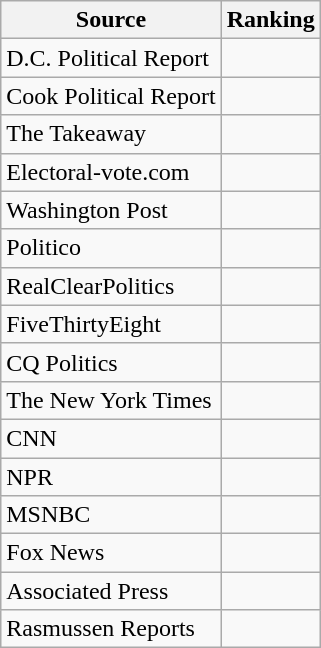<table class="wikitable">
<tr>
<th>Source</th>
<th>Ranking</th>
</tr>
<tr>
<td>D.C. Political Report</td>
<td></td>
</tr>
<tr>
<td>Cook Political Report</td>
<td></td>
</tr>
<tr>
<td>The Takeaway</td>
<td></td>
</tr>
<tr>
<td>Electoral-vote.com</td>
<td></td>
</tr>
<tr>
<td The Washington Post>Washington Post</td>
<td></td>
</tr>
<tr>
<td>Politico</td>
<td></td>
</tr>
<tr>
<td>RealClearPolitics</td>
<td></td>
</tr>
<tr>
<td>FiveThirtyEight</td>
<td></td>
</tr>
<tr>
<td>CQ Politics</td>
<td></td>
</tr>
<tr>
<td>The New York Times</td>
<td></td>
</tr>
<tr>
<td>CNN</td>
<td></td>
</tr>
<tr>
<td>NPR</td>
<td></td>
</tr>
<tr>
<td>MSNBC</td>
<td></td>
</tr>
<tr>
<td>Fox News</td>
<td></td>
</tr>
<tr>
<td>Associated Press</td>
<td></td>
</tr>
<tr>
<td>Rasmussen Reports</td>
<td></td>
</tr>
</table>
